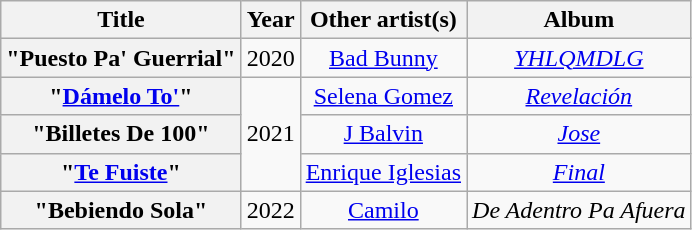<table class="wikitable plainrowheaders" style="text-align:center;">
<tr>
<th scope="col">Title</th>
<th scope="col">Year</th>
<th scope="col">Other artist(s)</th>
<th scope="col">Album</th>
</tr>
<tr>
<th scope="row">"Puesto Pa' Guerrial"</th>
<td rowspan=1>2020</td>
<td><a href='#'>Bad Bunny</a></td>
<td><em><a href='#'>YHLQMDLG</a></em></td>
</tr>
<tr>
<th scope="row">"<a href='#'>Dámelo To'</a>"</th>
<td rowspan=3>2021</td>
<td><a href='#'>Selena Gomez</a></td>
<td><em><a href='#'>Revelación</a></em></td>
</tr>
<tr>
<th scope="row">"Billetes De 100"</th>
<td><a href='#'>J Balvin</a></td>
<td><em><a href='#'>Jose</a></em></td>
</tr>
<tr>
<th scope="row">"<a href='#'>Te Fuiste</a>"</th>
<td><a href='#'>Enrique Iglesias</a></td>
<td><em><a href='#'>Final</a></em></td>
</tr>
<tr>
<th scope="row">"Bebiendo Sola"</th>
<td rowspan=1>2022</td>
<td><a href='#'>Camilo</a></td>
<td><em>De Adentro Pa Afuera</em></td>
</tr>
</table>
